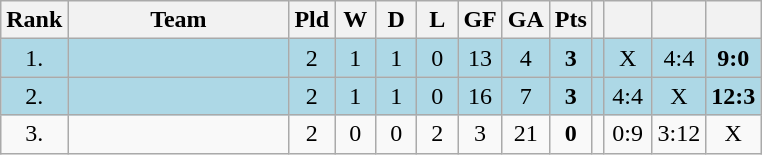<table class="wikitable">
<tr>
<th bgcolor="#efefef">Rank</th>
<th bgcolor="#efefef" width="140">Team</th>
<th bgcolor="#efefef" width="20">Pld</th>
<th bgcolor="#efefef" width="20">W</th>
<th bgcolor="#efefef" width="20">D</th>
<th bgcolor="#efefef" width="20">L</th>
<th bgcolor="#efefef" width="20">GF</th>
<th bgcolor="#efefef" width="20">GA</th>
<th bgcolor="#efefef" width="20">Pts</th>
<th bgcolor="#efefef"></th>
<th bgcolor="#efefef" width="25"></th>
<th bgcolor="#efefef" width="25"></th>
<th bgcolor="#efefef" width="25"></th>
</tr>
<tr align=center bgcolor=lightblue>
<td>1.</td>
<td align=left></td>
<td>2</td>
<td>1</td>
<td>1</td>
<td>0</td>
<td>13</td>
<td>4</td>
<td><strong>3</strong></td>
<td></td>
<td>X</td>
<td>4:4</td>
<td><strong>9:0</strong></td>
</tr>
<tr align=center bgcolor=lightblue>
<td>2.</td>
<td align=left></td>
<td>2</td>
<td>1</td>
<td>1</td>
<td>0</td>
<td>16</td>
<td>7</td>
<td><strong>3</strong></td>
<td></td>
<td>4:4</td>
<td>X</td>
<td><strong>12:3</strong></td>
</tr>
<tr align=center>
<td>3.</td>
<td align=left></td>
<td>2</td>
<td>0</td>
<td>0</td>
<td>2</td>
<td>3</td>
<td>21</td>
<td><strong>0</strong></td>
<td></td>
<td>0:9</td>
<td>3:12</td>
<td>X</td>
</tr>
</table>
